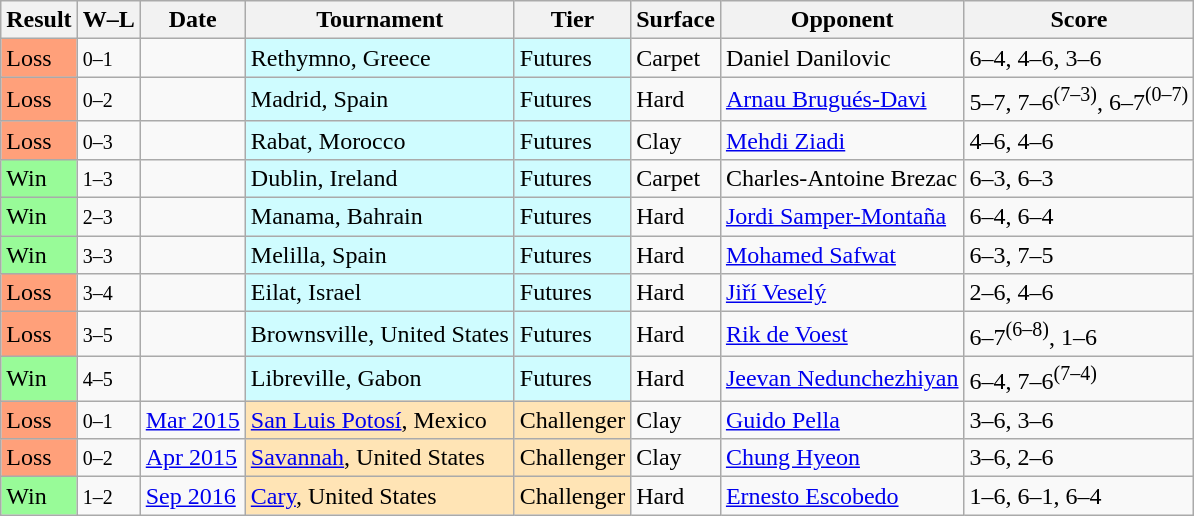<table class="sortable wikitable">
<tr>
<th>Result</th>
<th class="unsortable">W–L</th>
<th>Date</th>
<th>Tournament</th>
<th>Tier</th>
<th>Surface</th>
<th>Opponent</th>
<th class="unsortable">Score</th>
</tr>
<tr>
<td bgcolor=ffa07a>Loss</td>
<td><small>0–1</small></td>
<td></td>
<td bgcolor=cffcff>Rethymno, Greece</td>
<td bgcolor=cffcff>Futures</td>
<td>Carpet</td>
<td> Daniel Danilovic</td>
<td>6–4, 4–6, 3–6</td>
</tr>
<tr>
<td bgcolor=ffa07a>Loss</td>
<td><small>0–2</small></td>
<td></td>
<td bgcolor=cffcff>Madrid, Spain</td>
<td bgcolor=cffcff>Futures</td>
<td>Hard</td>
<td> <a href='#'>Arnau Brugués-Davi</a></td>
<td>5–7, 7–6<sup>(7–3)</sup>, 6–7<sup>(0–7)</sup></td>
</tr>
<tr>
<td bgcolor=ffa07a>Loss</td>
<td><small>0–3</small></td>
<td></td>
<td bgcolor=cffcff>Rabat, Morocco</td>
<td bgcolor=cffcff>Futures</td>
<td>Clay</td>
<td> <a href='#'>Mehdi Ziadi</a></td>
<td>4–6, 4–6</td>
</tr>
<tr>
<td bgcolor=98fb98>Win</td>
<td><small>1–3</small></td>
<td></td>
<td bgcolor=cffcff>Dublin, Ireland</td>
<td bgcolor=cffcff>Futures</td>
<td>Carpet</td>
<td> Charles-Antoine Brezac</td>
<td>6–3, 6–3</td>
</tr>
<tr>
<td bgcolor=98fb98>Win</td>
<td><small>2–3</small></td>
<td></td>
<td bgcolor=cffcff>Manama, Bahrain</td>
<td bgcolor=cffcff>Futures</td>
<td>Hard</td>
<td> <a href='#'>Jordi Samper-Montaña</a></td>
<td>6–4, 6–4</td>
</tr>
<tr>
<td bgcolor=98fb98>Win</td>
<td><small>3–3</small></td>
<td></td>
<td bgcolor=cffcff>Melilla, Spain</td>
<td bgcolor=cffcff>Futures</td>
<td>Hard</td>
<td> <a href='#'>Mohamed Safwat</a></td>
<td>6–3, 7–5</td>
</tr>
<tr>
<td bgcolor=ffa07a>Loss</td>
<td><small>3–4</small></td>
<td></td>
<td bgcolor=cffcff>Eilat, Israel</td>
<td bgcolor=cffcff>Futures</td>
<td>Hard</td>
<td> <a href='#'>Jiří Veselý</a></td>
<td>2–6, 4–6</td>
</tr>
<tr>
<td bgcolor=ffa07a>Loss</td>
<td><small>3–5</small></td>
<td></td>
<td bgcolor=cffcff>Brownsville, United States</td>
<td bgcolor=cffcff>Futures</td>
<td>Hard</td>
<td> <a href='#'>Rik de Voest</a></td>
<td>6–7<sup>(6–8)</sup>, 1–6</td>
</tr>
<tr>
<td bgcolor=98fb98>Win</td>
<td><small>4–5</small></td>
<td></td>
<td bgcolor=cffcff>Libreville, Gabon</td>
<td bgcolor=cffcff>Futures</td>
<td>Hard</td>
<td> <a href='#'>Jeevan Nedunchezhiyan</a></td>
<td>6–4, 7–6<sup>(7–4)</sup></td>
</tr>
<tr>
<td bgcolor=ffa07a>Loss</td>
<td><small>0–1</small></td>
<td><a href='#'>Mar 2015</a></td>
<td bgcolor=moccasin><a href='#'>San Luis Potosí</a>, Mexico</td>
<td bgcolor=moccasin>Challenger</td>
<td>Clay</td>
<td> <a href='#'>Guido Pella</a></td>
<td>3–6, 3–6</td>
</tr>
<tr>
<td bgcolor=ffa07a>Loss</td>
<td><small>0–2</small></td>
<td><a href='#'>Apr 2015</a></td>
<td bgcolor=moccasin><a href='#'>Savannah</a>, United States</td>
<td bgcolor=moccasin>Challenger</td>
<td>Clay</td>
<td> <a href='#'>Chung Hyeon</a></td>
<td>3–6, 2–6</td>
</tr>
<tr>
<td bgcolor=98fb98>Win</td>
<td><small>1–2</small></td>
<td><a href='#'>Sep 2016</a></td>
<td bgcolor=moccasin><a href='#'>Cary</a>, United States</td>
<td bgcolor=moccasin>Challenger</td>
<td>Hard</td>
<td> <a href='#'>Ernesto Escobedo</a></td>
<td>1–6, 6–1, 6–4</td>
</tr>
</table>
